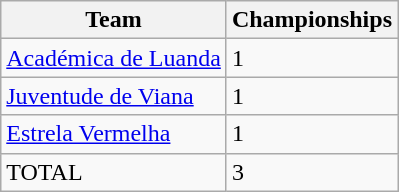<table class="wikitable">
<tr>
<th>Team</th>
<th>Championships</th>
</tr>
<tr>
<td><a href='#'>Académica de Luanda</a></td>
<td>1</td>
</tr>
<tr>
<td><a href='#'>Juventude de Viana</a></td>
<td>1</td>
</tr>
<tr>
<td><a href='#'>Estrela Vermelha</a></td>
<td>1</td>
</tr>
<tr>
<td>TOTAL</td>
<td>3</td>
</tr>
</table>
